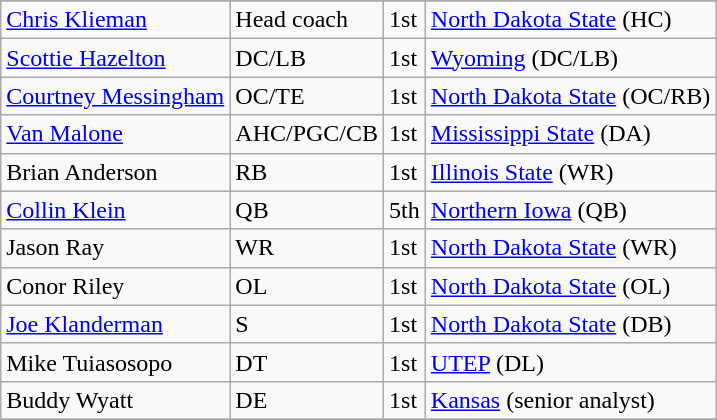<table class="wikitable">
<tr>
</tr>
<tr>
<td><a href='#'>Chris Klieman</a></td>
<td>Head coach</td>
<td>1st</td>
<td><a href='#'>North Dakota State</a> (HC)</td>
</tr>
<tr>
<td><a href='#'>Scottie Hazelton</a></td>
<td>DC/LB</td>
<td>1st</td>
<td><a href='#'>Wyoming</a> (DC/LB)</td>
</tr>
<tr>
<td><a href='#'>Courtney Messingham</a></td>
<td>OC/TE</td>
<td>1st</td>
<td><a href='#'>North Dakota State</a> (OC/RB)</td>
</tr>
<tr>
<td><a href='#'>Van Malone</a></td>
<td>AHC/PGC/CB</td>
<td>1st</td>
<td><a href='#'>Mississippi State</a> (DA)</td>
</tr>
<tr>
<td>Brian Anderson</td>
<td>RB</td>
<td>1st</td>
<td><a href='#'>Illinois State</a> (WR)</td>
</tr>
<tr>
<td><a href='#'>Collin Klein</a></td>
<td>QB</td>
<td>5th</td>
<td><a href='#'>Northern Iowa</a> (QB)</td>
</tr>
<tr>
<td>Jason Ray</td>
<td>WR</td>
<td>1st</td>
<td><a href='#'>North Dakota State</a> (WR)</td>
</tr>
<tr>
<td>Conor Riley</td>
<td>OL</td>
<td>1st</td>
<td><a href='#'>North Dakota State</a> (OL)</td>
</tr>
<tr>
<td><a href='#'>Joe Klanderman</a></td>
<td>S</td>
<td>1st</td>
<td><a href='#'>North Dakota State</a> (DB)</td>
</tr>
<tr>
<td>Mike Tuiasosopo</td>
<td>DT</td>
<td>1st</td>
<td><a href='#'>UTEP</a> (DL)</td>
</tr>
<tr>
<td>Buddy Wyatt</td>
<td>DE</td>
<td>1st</td>
<td><a href='#'>Kansas</a> (senior analyst)</td>
</tr>
<tr>
</tr>
</table>
